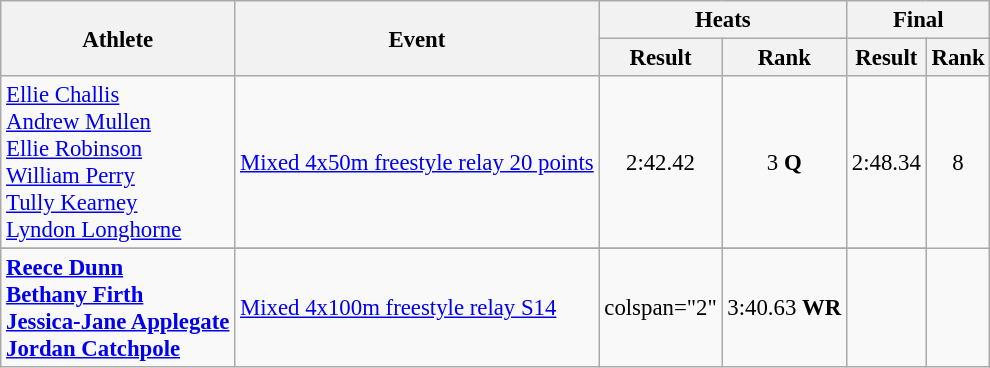<table class=wikitable style="font-size:95%">
<tr>
<th rowspan="2">Athlete</th>
<th rowspan="2">Event</th>
<th colspan="2">Heats</th>
<th colspan="2">Final</th>
</tr>
<tr>
<th>Result</th>
<th>Rank</th>
<th>Result</th>
<th>Rank</th>
</tr>
<tr align=center>
<td align=left><a href='#'>Ellie Challis</a><br><a href='#'>Andrew Mullen</a><br><a href='#'>Ellie Robinson</a><br><a href='#'>William Perry</a><br><a href='#'>Tully Kearney</a><br><a href='#'>Lyndon Longhorne</a></td>
<td align=left><a href='#'>Mixed 4x50m freestyle relay 20 points</a></td>
<td>2:42.42</td>
<td>3 <strong>Q</strong></td>
<td>2:48.34</td>
<td>8</td>
</tr>
<tr>
</tr>
<tr align=center>
<td align=left><strong><a href='#'>Reece Dunn</a></strong><br><strong><a href='#'>Bethany Firth</a></strong><br><strong><a href='#'>Jessica-Jane Applegate</a></strong><br><strong><a href='#'>Jordan Catchpole</a></strong></td>
<td align=left><a href='#'>Mixed 4x100m freestyle relay S14</a></td>
<td>colspan="2" </td>
<td>3:40.63 <strong>WR</strong></td>
<td></td>
</tr>
</table>
